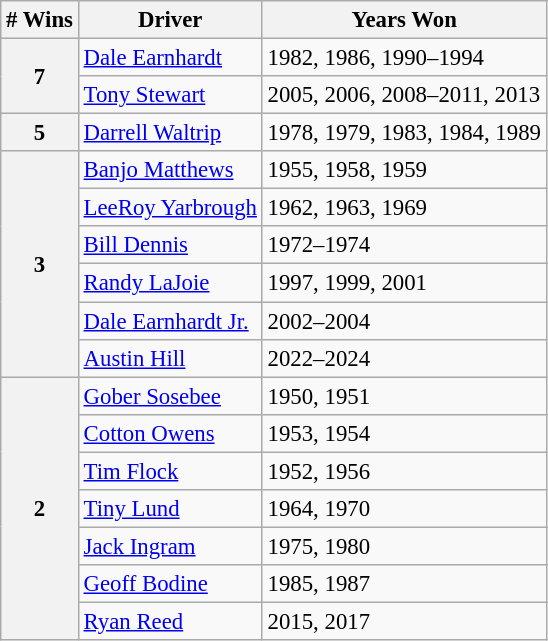<table class="wikitable" style="font-size: 95%;">
<tr>
<th># Wins</th>
<th>Driver</th>
<th>Years Won</th>
</tr>
<tr>
<th rowspan="2">7</th>
<td><a href='#'>Dale Earnhardt</a></td>
<td>1982, 1986, 1990–1994</td>
</tr>
<tr>
<td><a href='#'>Tony Stewart</a></td>
<td>2005, 2006, 2008–2011, 2013</td>
</tr>
<tr>
<th>5</th>
<td><a href='#'>Darrell Waltrip</a></td>
<td>1978, 1979, 1983, 1984, 1989</td>
</tr>
<tr>
<th rowspan="6">3</th>
<td><a href='#'>Banjo Matthews</a></td>
<td>1955, 1958, 1959</td>
</tr>
<tr>
<td><a href='#'>LeeRoy Yarbrough</a></td>
<td>1962, 1963, 1969</td>
</tr>
<tr>
<td><a href='#'>Bill Dennis</a></td>
<td>1972–1974</td>
</tr>
<tr>
<td><a href='#'>Randy LaJoie</a></td>
<td>1997, 1999, 2001</td>
</tr>
<tr>
<td><a href='#'>Dale Earnhardt Jr.</a></td>
<td>2002–2004</td>
</tr>
<tr>
<td><a href='#'>Austin Hill</a></td>
<td>2022–2024</td>
</tr>
<tr>
<th rowspan="7">2</th>
<td><a href='#'>Gober Sosebee</a></td>
<td>1950, 1951</td>
</tr>
<tr>
<td><a href='#'>Cotton Owens</a></td>
<td>1953, 1954</td>
</tr>
<tr>
<td><a href='#'>Tim Flock</a></td>
<td>1952, 1956</td>
</tr>
<tr>
<td><a href='#'>Tiny Lund</a></td>
<td>1964, 1970</td>
</tr>
<tr>
<td><a href='#'>Jack Ingram</a></td>
<td>1975, 1980</td>
</tr>
<tr>
<td><a href='#'>Geoff Bodine</a></td>
<td>1985, 1987</td>
</tr>
<tr>
<td><a href='#'>Ryan Reed</a></td>
<td>2015, 2017</td>
</tr>
</table>
